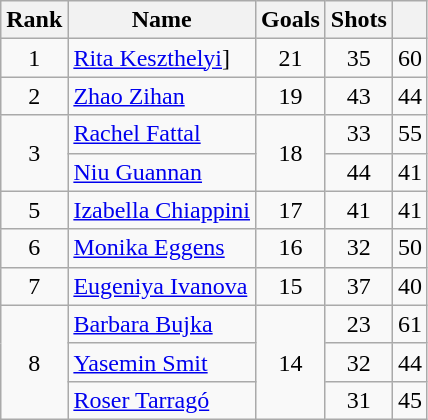<table class="wikitable sortable" style="text-align: center;">
<tr>
<th>Rank</th>
<th>Name</th>
<th>Goals</th>
<th>Shots</th>
<th></th>
</tr>
<tr>
<td>1</td>
<td align="left"> <a href='#'>Rita Keszthelyi</a>]</td>
<td>21</td>
<td>35</td>
<td>60</td>
</tr>
<tr>
<td>2</td>
<td align="left"> <a href='#'>Zhao Zihan</a></td>
<td>19</td>
<td>43</td>
<td>44</td>
</tr>
<tr>
<td rowspan=2>3</td>
<td align="left"> <a href='#'>Rachel Fattal</a></td>
<td rowspan=2>18</td>
<td>33</td>
<td>55</td>
</tr>
<tr>
<td align="left"> <a href='#'>Niu Guannan</a></td>
<td>44</td>
<td>41</td>
</tr>
<tr>
<td>5</td>
<td align="left"> <a href='#'>Izabella Chiappini</a></td>
<td>17</td>
<td>41</td>
<td>41</td>
</tr>
<tr>
<td>6</td>
<td align="left"> <a href='#'>Monika Eggens</a></td>
<td>16</td>
<td>32</td>
<td>50</td>
</tr>
<tr>
<td>7</td>
<td align="left"> <a href='#'>Eugeniya Ivanova</a></td>
<td>15</td>
<td>37</td>
<td>40</td>
</tr>
<tr>
<td rowspan=3>8</td>
<td align="left"> <a href='#'>Barbara Bujka</a></td>
<td rowspan=3>14</td>
<td>23</td>
<td>61</td>
</tr>
<tr>
<td align="left"> <a href='#'>Yasemin Smit</a></td>
<td>32</td>
<td>44</td>
</tr>
<tr>
<td align="left"> <a href='#'>Roser Tarragó</a></td>
<td>31</td>
<td>45</td>
</tr>
</table>
